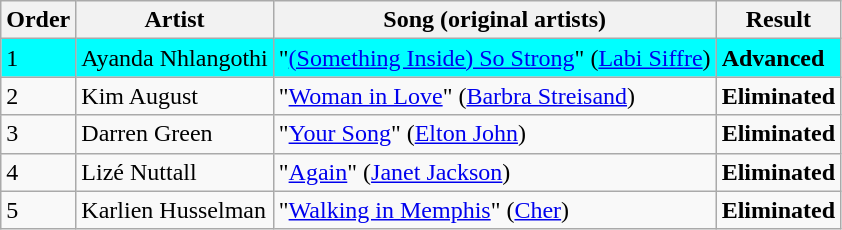<table class=wikitable>
<tr>
<th>Order</th>
<th>Artist</th>
<th>Song (original artists)</th>
<th>Result</th>
</tr>
<tr style="background:cyan;">
<td>1</td>
<td>Ayanda Nhlangothi</td>
<td>"<a href='#'>(Something Inside) So Strong</a>" (<a href='#'>Labi Siffre</a>)</td>
<td><strong>Advanced</strong></td>
</tr>
<tr>
<td>2</td>
<td>Kim August</td>
<td>"<a href='#'>Woman in Love</a>" (<a href='#'>Barbra Streisand</a>)</td>
<td><strong>Eliminated</strong></td>
</tr>
<tr>
<td>3</td>
<td>Darren Green</td>
<td>"<a href='#'>Your Song</a>" (<a href='#'>Elton John</a>)</td>
<td><strong>Eliminated</strong></td>
</tr>
<tr>
<td>4</td>
<td>Lizé Nuttall</td>
<td>"<a href='#'>Again</a>" (<a href='#'>Janet Jackson</a>)</td>
<td><strong>Eliminated</strong></td>
</tr>
<tr>
<td>5</td>
<td>Karlien Husselman</td>
<td>"<a href='#'>Walking in Memphis</a>" (<a href='#'>Cher</a>)</td>
<td><strong>Eliminated</strong></td>
</tr>
</table>
